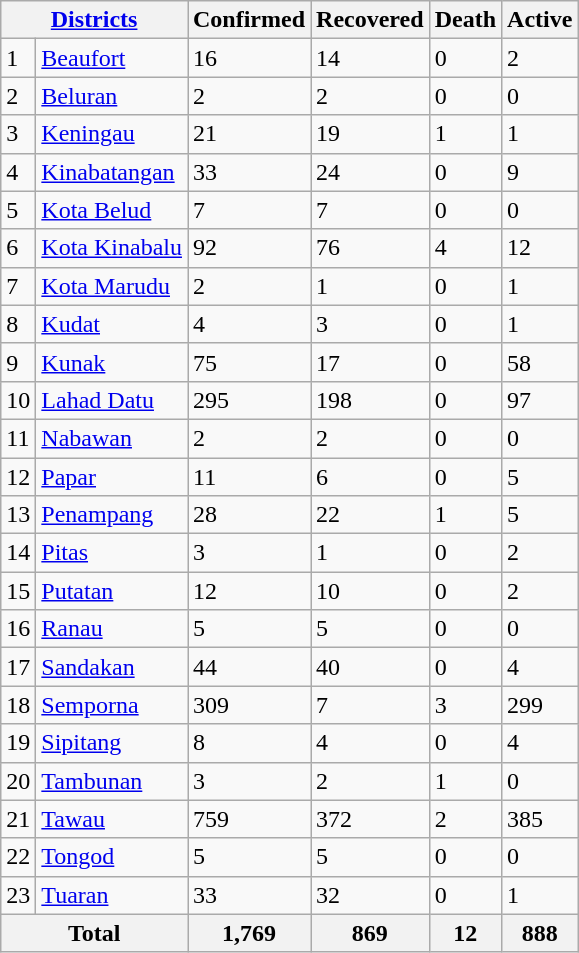<table class="wikitable sortable mw-collapsible mw-collapsed">
<tr>
<th colspan="2"><a href='#'>Districts</a></th>
<th>Confirmed</th>
<th>Recovered</th>
<th>Death</th>
<th>Active</th>
</tr>
<tr>
<td>1</td>
<td><a href='#'>Beaufort</a></td>
<td>16</td>
<td>14</td>
<td>0</td>
<td>2</td>
</tr>
<tr>
<td>2</td>
<td><a href='#'>Beluran</a></td>
<td>2</td>
<td>2</td>
<td>0</td>
<td>0</td>
</tr>
<tr>
<td>3</td>
<td><a href='#'>Keningau</a></td>
<td>21</td>
<td>19</td>
<td>1</td>
<td>1</td>
</tr>
<tr>
<td>4</td>
<td><a href='#'>Kinabatangan</a></td>
<td>33</td>
<td>24</td>
<td>0</td>
<td>9</td>
</tr>
<tr>
<td>5</td>
<td><a href='#'>Kota Belud</a></td>
<td>7</td>
<td>7</td>
<td>0</td>
<td>0</td>
</tr>
<tr>
<td>6</td>
<td><a href='#'>Kota Kinabalu</a></td>
<td>92</td>
<td>76</td>
<td>4</td>
<td>12</td>
</tr>
<tr>
<td>7</td>
<td><a href='#'>Kota Marudu</a></td>
<td>2</td>
<td>1</td>
<td>0</td>
<td>1</td>
</tr>
<tr>
<td>8</td>
<td><a href='#'>Kudat</a></td>
<td>4</td>
<td>3</td>
<td>0</td>
<td>1</td>
</tr>
<tr>
<td>9</td>
<td><a href='#'>Kunak</a></td>
<td>75</td>
<td>17</td>
<td>0</td>
<td>58</td>
</tr>
<tr>
<td>10</td>
<td><a href='#'>Lahad Datu</a></td>
<td>295</td>
<td>198</td>
<td>0</td>
<td>97</td>
</tr>
<tr>
<td>11</td>
<td><a href='#'>Nabawan</a></td>
<td>2</td>
<td>2</td>
<td>0</td>
<td>0</td>
</tr>
<tr>
<td>12</td>
<td><a href='#'>Papar</a></td>
<td>11</td>
<td>6</td>
<td>0</td>
<td>5</td>
</tr>
<tr>
<td>13</td>
<td><a href='#'>Penampang</a></td>
<td>28</td>
<td>22</td>
<td>1</td>
<td>5</td>
</tr>
<tr>
<td>14</td>
<td><a href='#'>Pitas</a></td>
<td>3</td>
<td>1</td>
<td>0</td>
<td>2</td>
</tr>
<tr>
<td>15</td>
<td><a href='#'>Putatan</a></td>
<td>12</td>
<td>10</td>
<td>0</td>
<td>2</td>
</tr>
<tr>
<td>16</td>
<td><a href='#'>Ranau</a></td>
<td>5</td>
<td>5</td>
<td>0</td>
<td>0</td>
</tr>
<tr>
<td>17</td>
<td><a href='#'>Sandakan</a></td>
<td>44</td>
<td>40</td>
<td>0</td>
<td>4</td>
</tr>
<tr>
<td>18</td>
<td><a href='#'>Semporna</a></td>
<td>309</td>
<td>7</td>
<td>3</td>
<td>299</td>
</tr>
<tr>
<td>19</td>
<td><a href='#'>Sipitang</a></td>
<td>8</td>
<td>4</td>
<td>0</td>
<td>4</td>
</tr>
<tr>
<td>20</td>
<td><a href='#'>Tambunan</a></td>
<td>3</td>
<td>2</td>
<td>1</td>
<td>0</td>
</tr>
<tr>
<td>21</td>
<td><a href='#'>Tawau</a></td>
<td>759</td>
<td>372</td>
<td>2</td>
<td>385</td>
</tr>
<tr>
<td>22</td>
<td><a href='#'>Tongod</a></td>
<td>5</td>
<td>5</td>
<td>0</td>
<td>0</td>
</tr>
<tr>
<td>23</td>
<td><a href='#'>Tuaran</a></td>
<td>33</td>
<td>32</td>
<td>0</td>
<td>1</td>
</tr>
<tr>
<th colspan="2"><strong>Total</strong></th>
<th><strong>1,769</strong></th>
<th><strong>869</strong></th>
<th><strong>12</strong></th>
<th><strong>888</strong></th>
</tr>
</table>
